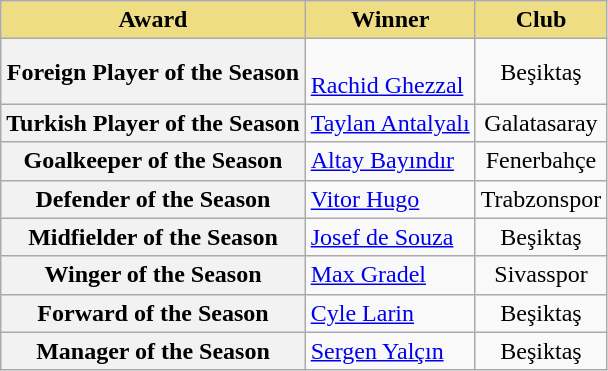<table class="wikitable" style="text-align:center">
<tr>
<th style="background-color: #eedd82"><strong>Award</strong></th>
<th style="background-color: #eedd82"><strong>Winner</strong></th>
<th style="background-color: #eedd82"><strong>Club</strong></th>
</tr>
<tr>
<th><strong>Foreign Player of the Season</strong></th>
<td align="left"><br> <a href='#'>Rachid Ghezzal</a></td>
<td>Beşiktaş</td>
</tr>
<tr>
<th><strong>Turkish Player of the Season</strong></th>
<td align="left"> <a href='#'>Taylan Antalyalı</a></td>
<td>Galatasaray</td>
</tr>
<tr>
<th><strong>Goalkeeper of the Season</strong></th>
<td align="left "> <a href='#'>Altay Bayındır</a></td>
<td>Fenerbahçe</td>
</tr>
<tr>
<th><strong>Defender of the Season</strong></th>
<td align="left"> <a href='#'>Vitor Hugo</a></td>
<td>Trabzonspor</td>
</tr>
<tr>
<th><strong>Midfielder of the Season</strong></th>
<td align="left"> <a href='#'>Josef de Souza</a></td>
<td>Beşiktaş</td>
</tr>
<tr>
<th><strong>Winger of the Season</strong></th>
<td align="left"> <a href='#'>Max Gradel</a></td>
<td>Sivasspor</td>
</tr>
<tr>
<th><strong>Forward of the Season</strong></th>
<td align="left"> <a href='#'>Cyle Larin</a></td>
<td>Beşiktaş</td>
</tr>
<tr>
<th><strong>Manager of the Season</strong></th>
<td align="left"> <a href='#'>Sergen Yalçın</a></td>
<td>Beşiktaş</td>
</tr>
</table>
